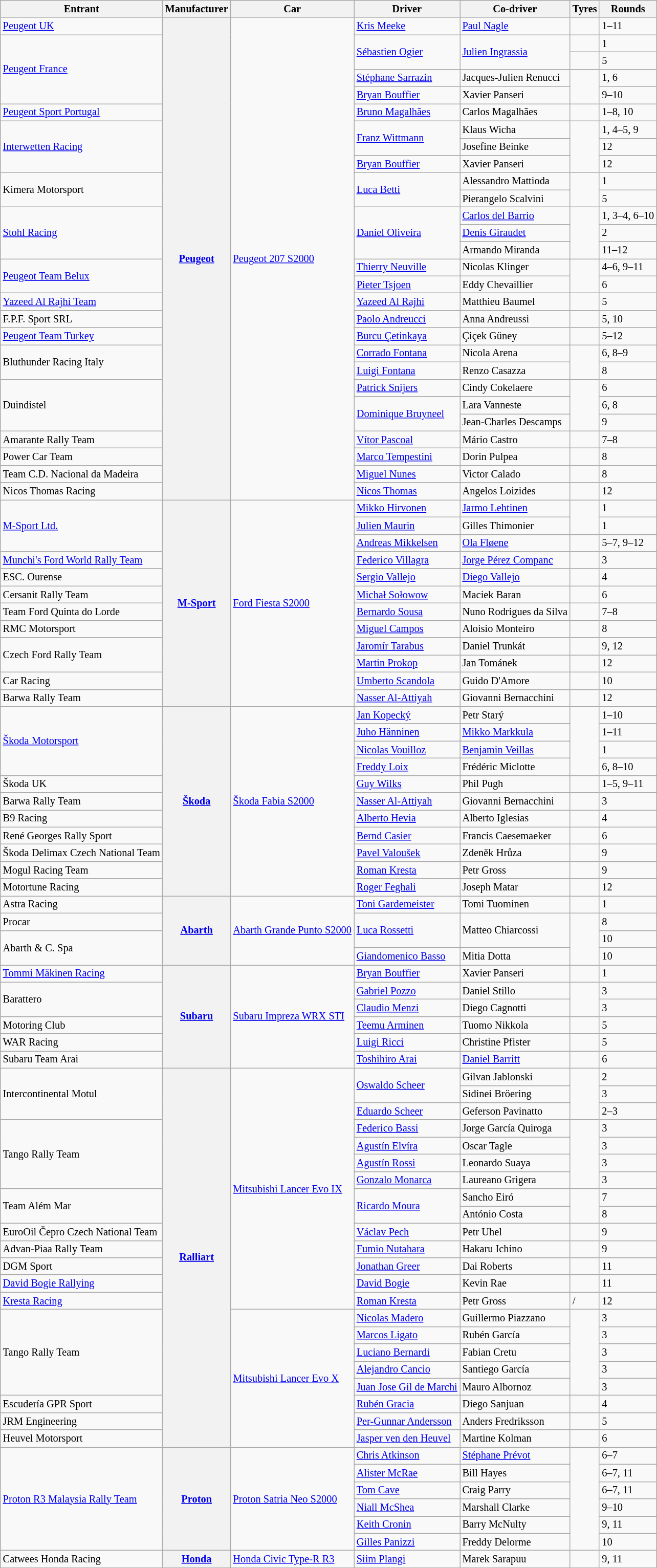<table class="wikitable" style="font-size: 85%">
<tr>
<th>Entrant</th>
<th>Manufacturer</th>
<th>Car</th>
<th>Driver</th>
<th>Co-driver</th>
<th>Tyres</th>
<th>Rounds</th>
</tr>
<tr>
<td> <a href='#'>Peugeot UK</a></td>
<th rowspan=28><a href='#'>Peugeot</a></th>
<td rowspan=28><a href='#'>Peugeot 207 S2000</a></td>
<td> <a href='#'>Kris Meeke</a></td>
<td> <a href='#'>Paul Nagle</a></td>
<td></td>
<td>1–11</td>
</tr>
<tr>
<td rowspan=4> <a href='#'>Peugeot France</a></td>
<td rowspan=2> <a href='#'>Sébastien Ogier</a></td>
<td rowspan=2> <a href='#'>Julien Ingrassia</a></td>
<td></td>
<td>1</td>
</tr>
<tr>
<td></td>
<td>5</td>
</tr>
<tr>
<td> <a href='#'>Stéphane Sarrazin</a></td>
<td> Jacques-Julien Renucci</td>
<td rowspan=2></td>
<td>1, 6</td>
</tr>
<tr>
<td> <a href='#'>Bryan Bouffier</a></td>
<td> Xavier Panseri</td>
<td>9–10</td>
</tr>
<tr>
<td> <a href='#'>Peugeot Sport Portugal</a></td>
<td> <a href='#'>Bruno Magalhães</a></td>
<td> Carlos Magalhães</td>
<td></td>
<td>1–8, 10</td>
</tr>
<tr>
<td rowspan=3> <a href='#'>Interwetten Racing</a></td>
<td rowspan=2> <a href='#'>Franz Wittmann</a></td>
<td> Klaus Wicha</td>
<td rowspan=3></td>
<td>1, 4–5, 9</td>
</tr>
<tr>
<td> Josefine Beinke</td>
<td>12</td>
</tr>
<tr>
<td> <a href='#'>Bryan Bouffier</a></td>
<td> Xavier Panseri</td>
<td>12</td>
</tr>
<tr>
<td rowspan=2> Kimera Motorsport</td>
<td rowspan=2> <a href='#'>Luca Betti</a></td>
<td> Alessandro Mattioda</td>
<td rowspan=2></td>
<td>1</td>
</tr>
<tr>
<td> Pierangelo Scalvini</td>
<td>5</td>
</tr>
<tr>
<td rowspan=3> <a href='#'>Stohl Racing</a></td>
<td rowspan=3> <a href='#'>Daniel Oliveira</a></td>
<td> <a href='#'>Carlos del Barrio</a></td>
<td rowspan=3></td>
<td>1, 3–4, 6–10</td>
</tr>
<tr>
<td> <a href='#'>Denis Giraudet</a></td>
<td>2</td>
</tr>
<tr>
<td> Armando Miranda</td>
<td>11–12</td>
</tr>
<tr>
<td rowspan=2> <a href='#'>Peugeot Team Belux</a></td>
<td> <a href='#'>Thierry Neuville</a></td>
<td> Nicolas Klinger</td>
<td rowspan=2></td>
<td>4–6, 9–11</td>
</tr>
<tr>
<td> <a href='#'>Pieter Tsjoen</a></td>
<td> Eddy Chevaillier</td>
<td>6</td>
</tr>
<tr>
<td> <a href='#'>Yazeed Al Rajhi Team</a></td>
<td> <a href='#'>Yazeed Al Rajhi</a></td>
<td> Matthieu Baumel</td>
<td></td>
<td>5</td>
</tr>
<tr>
<td> F.P.F. Sport SRL</td>
<td> <a href='#'>Paolo Andreucci</a></td>
<td> Anna Andreussi</td>
<td></td>
<td>5, 10</td>
</tr>
<tr>
<td> <a href='#'>Peugeot Team Turkey</a></td>
<td> <a href='#'>Burcu Çetinkaya</a></td>
<td> Çiçek Güney</td>
<td></td>
<td>5–12</td>
</tr>
<tr>
<td rowspan=2> Bluthunder Racing Italy</td>
<td> <a href='#'>Corrado Fontana</a></td>
<td> Nicola Arena</td>
<td rowspan=2></td>
<td>6, 8–9</td>
</tr>
<tr>
<td> <a href='#'>Luigi Fontana</a></td>
<td> Renzo Casazza</td>
<td>8</td>
</tr>
<tr>
<td rowspan=3> Duindistel</td>
<td> <a href='#'>Patrick Snijers</a></td>
<td> Cindy Cokelaere</td>
<td rowspan=3></td>
<td>6</td>
</tr>
<tr>
<td rowspan=2> <a href='#'>Dominique Bruyneel</a></td>
<td> Lara Vanneste</td>
<td>6, 8</td>
</tr>
<tr>
<td> Jean-Charles Descamps</td>
<td>9</td>
</tr>
<tr>
<td> Amarante Rally Team</td>
<td> <a href='#'>Vítor Pascoal</a></td>
<td> Mário Castro</td>
<td></td>
<td>7–8</td>
</tr>
<tr>
<td> Power Car Team</td>
<td> <a href='#'>Marco Tempestini</a></td>
<td> Dorin Pulpea</td>
<td></td>
<td>8</td>
</tr>
<tr>
<td> Team C.D. Nacional da Madeira</td>
<td> <a href='#'>Miguel Nunes</a></td>
<td> Victor Calado</td>
<td></td>
<td>8</td>
</tr>
<tr>
<td> Nicos Thomas Racing</td>
<td> <a href='#'>Nicos Thomas</a></td>
<td> Angelos Loizides</td>
<td></td>
<td>12</td>
</tr>
<tr>
<td rowspan=3> <a href='#'>M-Sport Ltd.</a></td>
<th rowspan=12><a href='#'>M-Sport</a> </th>
<td rowspan=12><a href='#'>Ford Fiesta S2000</a></td>
<td> <a href='#'>Mikko Hirvonen</a></td>
<td> <a href='#'>Jarmo Lehtinen</a></td>
<td rowspan=2></td>
<td>1</td>
</tr>
<tr>
<td> <a href='#'>Julien Maurin</a></td>
<td> Gilles Thimonier</td>
<td>1</td>
</tr>
<tr>
<td> <a href='#'>Andreas Mikkelsen</a></td>
<td> <a href='#'>Ola Fløene</a></td>
<td></td>
<td>5–7, 9–12</td>
</tr>
<tr>
<td> <a href='#'>Munchi's Ford World Rally Team</a></td>
<td> <a href='#'>Federico Villagra</a></td>
<td> <a href='#'>Jorge Pérez Companc</a></td>
<td></td>
<td>3</td>
</tr>
<tr>
<td> ESC. Ourense</td>
<td> <a href='#'>Sergio Vallejo</a></td>
<td> <a href='#'>Diego Vallejo</a></td>
<td></td>
<td>4</td>
</tr>
<tr>
<td> Cersanit Rally Team</td>
<td> <a href='#'>Michał Sołowow</a></td>
<td> Maciek Baran</td>
<td></td>
<td>6</td>
</tr>
<tr>
<td> Team Ford Quinta do Lorde</td>
<td> <a href='#'>Bernardo Sousa</a></td>
<td> Nuno Rodrigues da Silva</td>
<td></td>
<td>7–8</td>
</tr>
<tr>
<td> RMC Motorsport</td>
<td> <a href='#'>Miguel Campos</a></td>
<td> Aloisio Monteiro</td>
<td></td>
<td>8</td>
</tr>
<tr>
<td rowspan=2> Czech Ford Rally Team</td>
<td> <a href='#'>Jaromír Tarabus</a></td>
<td> Daniel Trunkát</td>
<td></td>
<td>9, 12</td>
</tr>
<tr>
<td> <a href='#'>Martin Prokop</a></td>
<td> Jan Tománek</td>
<td></td>
<td>12</td>
</tr>
<tr>
<td> Car Racing</td>
<td> <a href='#'>Umberto Scandola</a></td>
<td> Guido D'Amore</td>
<td></td>
<td>10</td>
</tr>
<tr>
<td> Barwa Rally Team</td>
<td> <a href='#'>Nasser Al-Attiyah</a></td>
<td> Giovanni Bernacchini</td>
<td></td>
<td>12</td>
</tr>
<tr>
<td rowspan=4> <a href='#'>Škoda Motorsport</a></td>
<th rowspan=11><a href='#'>Škoda</a></th>
<td rowspan=11><a href='#'>Škoda Fabia S2000</a></td>
<td> <a href='#'>Jan Kopecký</a></td>
<td> Petr Starý</td>
<td rowspan=4></td>
<td>1–10</td>
</tr>
<tr>
<td> <a href='#'>Juho Hänninen</a></td>
<td> <a href='#'>Mikko Markkula</a></td>
<td>1–11</td>
</tr>
<tr>
<td> <a href='#'>Nicolas Vouilloz</a></td>
<td> <a href='#'>Benjamin Veillas</a></td>
<td>1</td>
</tr>
<tr>
<td> <a href='#'>Freddy Loix</a></td>
<td> Frédéric Miclotte</td>
<td>6, 8–10</td>
</tr>
<tr>
<td> Škoda UK</td>
<td> <a href='#'>Guy Wilks</a></td>
<td> Phil Pugh</td>
<td></td>
<td>1–5, 9–11</td>
</tr>
<tr>
<td> Barwa Rally Team</td>
<td> <a href='#'>Nasser Al-Attiyah</a></td>
<td> Giovanni Bernacchini</td>
<td></td>
<td>3</td>
</tr>
<tr>
<td> B9 Racing</td>
<td> <a href='#'>Alberto Hevia</a></td>
<td> Alberto Iglesias</td>
<td></td>
<td>4</td>
</tr>
<tr>
<td> René Georges Rally Sport</td>
<td> <a href='#'>Bernd Casier</a></td>
<td> Francis Caesemaeker</td>
<td></td>
<td>6</td>
</tr>
<tr>
<td> Škoda Delimax Czech National Team</td>
<td> <a href='#'>Pavel Valoušek</a></td>
<td> Zdeněk Hrůza</td>
<td></td>
<td>9</td>
</tr>
<tr>
<td> Mogul Racing Team</td>
<td> <a href='#'>Roman Kresta</a></td>
<td> Petr Gross</td>
<td></td>
<td>9</td>
</tr>
<tr>
<td> Motortune Racing</td>
<td> <a href='#'>Roger Feghali</a></td>
<td> Joseph Matar</td>
<td></td>
<td>12</td>
</tr>
<tr>
<td> Astra Racing</td>
<th rowspan=4><a href='#'>Abarth</a> </th>
<td rowspan=4><a href='#'>Abarth Grande Punto S2000</a></td>
<td> <a href='#'>Toni Gardemeister</a></td>
<td> Tomi Tuominen</td>
<td></td>
<td>1</td>
</tr>
<tr>
<td> Procar</td>
<td rowspan=2> <a href='#'>Luca Rossetti</a></td>
<td rowspan=2> Matteo Chiarcossi</td>
<td rowspan=3></td>
<td>8</td>
</tr>
<tr>
<td rowspan=2> Abarth & C. Spa</td>
<td>10</td>
</tr>
<tr>
<td> <a href='#'>Giandomenico Basso</a></td>
<td> Mitia Dotta</td>
<td>10</td>
</tr>
<tr>
<td> <a href='#'>Tommi Mäkinen Racing</a></td>
<th rowspan=6><a href='#'>Subaru</a></th>
<td rowspan=6><a href='#'>Subaru Impreza WRX STI</a></td>
<td> <a href='#'>Bryan Bouffier</a></td>
<td> Xavier Panseri</td>
<td></td>
<td>1</td>
</tr>
<tr>
<td rowspan=2> Barattero</td>
<td> <a href='#'>Gabriel Pozzo</a></td>
<td> Daniel Stillo</td>
<td rowspan=2></td>
<td>3</td>
</tr>
<tr>
<td> <a href='#'>Claudio Menzi</a></td>
<td> Diego Cagnotti</td>
<td>3</td>
</tr>
<tr>
<td> Motoring Club</td>
<td> <a href='#'>Teemu Arminen</a></td>
<td> Tuomo Nikkola</td>
<td></td>
<td>5</td>
</tr>
<tr>
<td> WAR Racing</td>
<td> <a href='#'>Luigi Ricci</a></td>
<td> Christine Pfister</td>
<td></td>
<td>5</td>
</tr>
<tr>
<td> Subaru Team Arai</td>
<td> <a href='#'>Toshihiro Arai</a></td>
<td> <a href='#'>Daniel Barritt</a></td>
<td></td>
<td>6</td>
</tr>
<tr>
<td rowspan=3> Intercontinental Motul</td>
<th rowspan=22><a href='#'>Ralliart</a> </th>
<td rowspan=14><a href='#'>Mitsubishi Lancer Evo IX</a></td>
<td rowspan=2> <a href='#'>Oswaldo Scheer</a></td>
<td> Gilvan Jablonski</td>
<td rowspan=3></td>
<td>2</td>
</tr>
<tr>
<td> Sidinei Bröering</td>
<td>3</td>
</tr>
<tr>
<td> <a href='#'>Eduardo Scheer</a></td>
<td> Geferson Pavinatto</td>
<td>2–3</td>
</tr>
<tr>
<td rowspan=4> Tango Rally Team</td>
<td> <a href='#'>Federico Bassi</a></td>
<td> Jorge García Quiroga</td>
<td rowspan=4></td>
<td>3</td>
</tr>
<tr>
<td> <a href='#'>Agustín Elvíra</a></td>
<td> Oscar Tagle</td>
<td>3</td>
</tr>
<tr>
<td> <a href='#'>Agustín Rossi</a></td>
<td> Leonardo Suaya</td>
<td>3</td>
</tr>
<tr>
<td> <a href='#'>Gonzalo Monarca</a></td>
<td> Laureano Grigera</td>
<td>3</td>
</tr>
<tr>
<td rowspan=2> Team Além Mar</td>
<td rowspan=2> <a href='#'>Ricardo Moura</a></td>
<td> Sancho Eiró</td>
<td rowspan=2></td>
<td>7</td>
</tr>
<tr>
<td> António Costa</td>
<td>8</td>
</tr>
<tr>
<td> EuroOil Čepro Czech National Team</td>
<td> <a href='#'>Václav Pech</a></td>
<td> Petr Uhel</td>
<td></td>
<td>9</td>
</tr>
<tr>
<td> Advan-Piaa Rally Team</td>
<td> <a href='#'>Fumio Nutahara</a></td>
<td> Hakaru Ichino</td>
<td></td>
<td>9</td>
</tr>
<tr>
<td> DGM Sport</td>
<td> <a href='#'>Jonathan Greer</a></td>
<td> Dai Roberts</td>
<td></td>
<td>11</td>
</tr>
<tr>
<td> <a href='#'>David Bogie Rallying</a></td>
<td> <a href='#'>David Bogie</a></td>
<td> Kevin Rae</td>
<td></td>
<td>11</td>
</tr>
<tr>
<td> <a href='#'>Kresta Racing</a></td>
<td> <a href='#'>Roman Kresta</a></td>
<td> Petr Gross</td>
<td>/</td>
<td>12</td>
</tr>
<tr>
<td rowspan=5> Tango Rally Team</td>
<td rowspan=8><a href='#'>Mitsubishi Lancer Evo X</a></td>
<td> <a href='#'>Nicolas Madero</a></td>
<td> Guillermo Piazzano</td>
<td rowspan=5></td>
<td>3</td>
</tr>
<tr>
<td> <a href='#'>Marcos Ligato</a></td>
<td> Rubén García</td>
<td>3</td>
</tr>
<tr>
<td> <a href='#'>Luciano Bernardi</a></td>
<td> Fabian Cretu</td>
<td>3</td>
</tr>
<tr>
<td> <a href='#'>Alejandro Cancio</a></td>
<td> Santiego García</td>
<td>3</td>
</tr>
<tr>
<td> <a href='#'>Juan Jose Gil de Marchi</a></td>
<td> Mauro Albornoz</td>
<td>3</td>
</tr>
<tr>
<td> Escudería GPR Sport</td>
<td> <a href='#'>Rubén Gracia</a></td>
<td> Diego Sanjuan</td>
<td></td>
<td>4</td>
</tr>
<tr>
<td> JRM Engineering</td>
<td> <a href='#'>Per-Gunnar Andersson</a></td>
<td> Anders Fredriksson</td>
<td></td>
<td>5</td>
</tr>
<tr>
<td> Heuvel Motorsport</td>
<td> <a href='#'>Jasper ven den Heuvel</a></td>
<td> Martine Kolman</td>
<td></td>
<td>6</td>
</tr>
<tr>
<td rowspan=6> <a href='#'>Proton R3 Malaysia Rally Team</a></td>
<th rowspan=6><a href='#'>Proton</a></th>
<td rowspan=6><a href='#'>Proton Satria Neo S2000</a></td>
<td> <a href='#'>Chris Atkinson</a></td>
<td> <a href='#'>Stéphane Prévot</a></td>
<td rowspan=6></td>
<td>6–7</td>
</tr>
<tr>
<td> <a href='#'>Alister McRae</a></td>
<td> Bill Hayes</td>
<td>6–7, 11</td>
</tr>
<tr>
<td> <a href='#'>Tom Cave</a></td>
<td> Craig Parry</td>
<td>6–7, 11</td>
</tr>
<tr>
<td> <a href='#'>Niall McShea</a></td>
<td> Marshall Clarke</td>
<td>9–10</td>
</tr>
<tr>
<td> <a href='#'>Keith Cronin</a></td>
<td> Barry McNulty</td>
<td>9, 11</td>
</tr>
<tr>
<td> <a href='#'>Gilles Panizzi</a></td>
<td> Freddy Delorme</td>
<td>10</td>
</tr>
<tr>
<td> Catwees Honda Racing</td>
<th><a href='#'>Honda</a></th>
<td><a href='#'>Honda Civic Type-R R3</a></td>
<td> <a href='#'>Siim Plangi</a></td>
<td> Marek Sarapuu</td>
<td></td>
<td>9, 11</td>
</tr>
</table>
